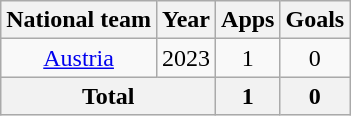<table class="wikitable" style="text-align:center">
<tr>
<th>National team</th>
<th>Year</th>
<th>Apps</th>
<th>Goals</th>
</tr>
<tr>
<td rowspan="1"><a href='#'>Austria</a></td>
<td>2023</td>
<td>1</td>
<td>0</td>
</tr>
<tr>
<th colspan="2">Total</th>
<th>1</th>
<th>0</th>
</tr>
</table>
